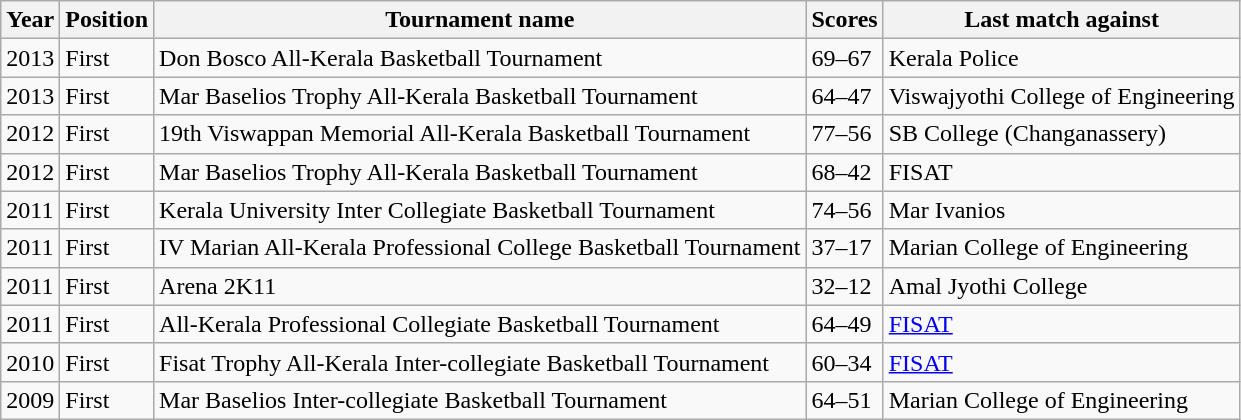<table class="wikitable">
<tr>
<th>Year</th>
<th>Position</th>
<th>Tournament name</th>
<th>Scores</th>
<th>Last match against</th>
</tr>
<tr>
<td>2013</td>
<td>First</td>
<td>Don Bosco All-Kerala Basketball Tournament</td>
<td>69–67</td>
<td>Kerala Police</td>
</tr>
<tr>
<td>2013</td>
<td>First</td>
<td>Mar Baselios Trophy All-Kerala Basketball Tournament</td>
<td>64–47</td>
<td>Viswajyothi College of Engineering</td>
</tr>
<tr>
<td>2012</td>
<td>First</td>
<td>19th Viswappan Memorial All-Kerala Basketball Tournament</td>
<td>77–56</td>
<td>SB College (Changanassery)</td>
</tr>
<tr>
<td>2012</td>
<td>First</td>
<td>Mar Baselios Trophy All-Kerala Basketball Tournament</td>
<td>68–42</td>
<td>FISAT</td>
</tr>
<tr>
<td>2011</td>
<td>First</td>
<td>Kerala University Inter Collegiate Basketball Tournament</td>
<td>74–56</td>
<td>Mar Ivanios</td>
</tr>
<tr>
<td>2011</td>
<td>First</td>
<td>IV Marian All-Kerala Professional College Basketball Tournament</td>
<td>37–17</td>
<td>Marian College of Engineering</td>
</tr>
<tr>
<td>2011</td>
<td>First</td>
<td>Arena 2K11</td>
<td>32–12</td>
<td>Amal Jyothi College</td>
</tr>
<tr>
<td>2011</td>
<td>First</td>
<td>All-Kerala Professional Collegiate Basketball Tournament</td>
<td>64–49</td>
<td><a href='#'>FISAT</a></td>
</tr>
<tr>
<td>2010</td>
<td>First</td>
<td>Fisat Trophy All-Kerala Inter-collegiate Basketball Tournament</td>
<td>60–34</td>
<td><a href='#'>FISAT</a></td>
</tr>
<tr>
<td>2009</td>
<td>First</td>
<td>Mar Baselios Inter-collegiate Basketball Tournament</td>
<td>64–51</td>
<td>Marian College of Engineering</td>
</tr>
</table>
